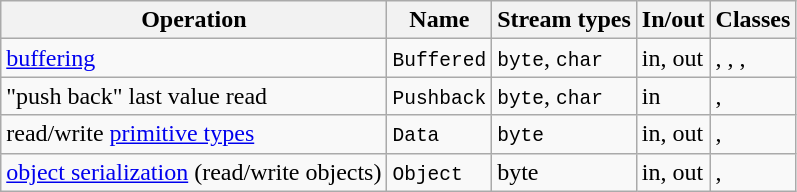<table class="wikitable">
<tr>
<th>Operation</th>
<th>Name</th>
<th>Stream types</th>
<th>In/out</th>
<th>Classes</th>
</tr>
<tr>
<td><a href='#'>buffering</a></td>
<td><code>Buffered</code></td>
<td><code>byte</code>, <code>char</code></td>
<td>in, out</td>
<td>, , , </td>
</tr>
<tr>
<td>"push back" last value read</td>
<td><code>Pushback</code></td>
<td><code>byte</code>, <code>char</code></td>
<td>in</td>
<td>, </td>
</tr>
<tr>
<td>read/write <a href='#'>primitive types</a></td>
<td><code>Data</code></td>
<td><code>byte</code></td>
<td>in, out</td>
<td>, </td>
</tr>
<tr>
<td><a href='#'>object serialization</a> (read/write objects)</td>
<td><code>Object</code></td>
<td>byte</td>
<td>in, out</td>
<td>, </td>
</tr>
</table>
